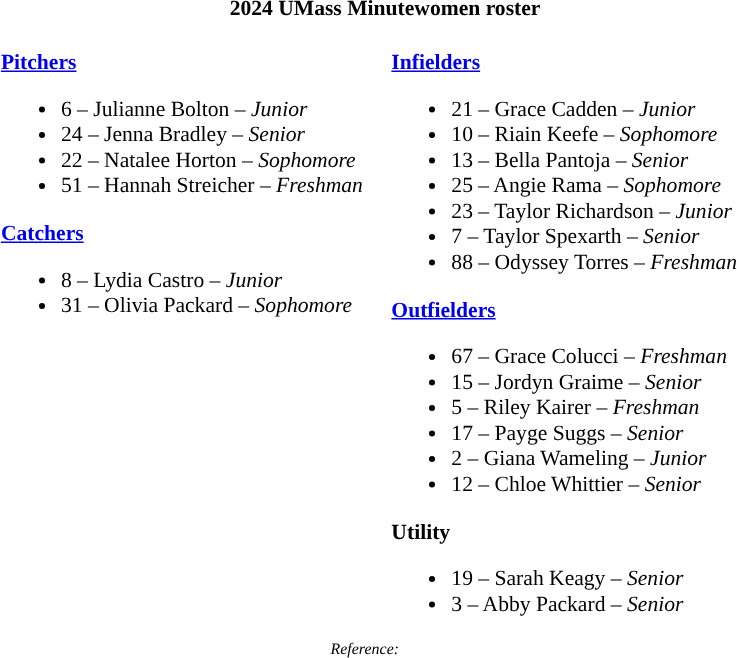<table class="toccolours" style="border-collapse:collapse; font-size:90%;">
<tr>
<th colspan=9>2024 UMass Minutewomen roster</th>
</tr>
<tr>
<td width="03"> </td>
<td valign="top"><br><strong><a href='#'>Pitchers</a></strong><ul><li>6 – Julianne Bolton – <em>Junior</em></li><li>24 – Jenna Bradley – <em>Senior</em></li><li>22 – Natalee Horton – <em>Sophomore</em></li><li>51 – Hannah Streicher – <em>Freshman</em></li></ul><strong><a href='#'>Catchers</a></strong><ul><li>8 – Lydia Castro – <em>Junior</em></li><li>31 – Olivia Packard – <em>Sophomore</em></li></ul></td>
<td width="15"> </td>
<td valign="top"><br><strong><a href='#'>Infielders</a></strong><ul><li>21 – Grace Cadden – <em>Junior</em></li><li>10 – Riain Keefe – <em>Sophomore</em></li><li>13 – Bella Pantoja – <em>Senior</em></li><li>25 – Angie Rama – <em>Sophomore</em></li><li>23 – Taylor Richardson – <em>Junior</em></li><li>7 – Taylor Spexarth – <em>Senior</em></li><li>88 – Odyssey Torres – <em>Freshman</em></li></ul><strong><a href='#'>Outfielders</a></strong><ul><li>67 – Grace Colucci – <em>Freshman</em></li><li>15 – Jordyn Graime – <em>Senior</em></li><li>5 – Riley Kairer – <em>Freshman</em></li><li>17 – Payge Suggs – <em>Senior</em></li><li>2 – Giana Wameling – <em>Junior</em></li><li>12 – Chloe Whittier – <em>Senior</em></li></ul><strong>Utility</strong><ul><li>19 – Sarah Keagy – <em>Senior</em></li><li>3 – Abby Packard – <em>Senior</em></li></ul></td>
<td width="25"> </td>
</tr>
<tr>
<td colspan="4"  style="font-size:8pt; text-align:center;"><em>Reference:</em></td>
</tr>
</table>
